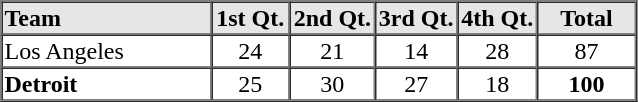<table border=1 cellspacing=0 width=425 style="margin-left:3em;">
<tr style="text-align:center; background-color:#e6e6e6;">
<th align=left width=16%>Team</th>
<th width=6%>1st Qt.</th>
<th width=6%>2nd Qt.</th>
<th width=6%>3rd Qt.</th>
<th width=6%>4th Qt.</th>
<th width=6%>Total</th>
</tr>
<tr style="text-align:center;">
<td align=left>Los Angeles</td>
<td>24</td>
<td>21</td>
<td>14</td>
<td>28</td>
<td>87</td>
</tr>
<tr style="text-align:center;">
<td align=left><strong>Detroit</strong></td>
<td>25</td>
<td>30</td>
<td>27</td>
<td>18</td>
<td><strong>100</strong></td>
</tr>
</table>
